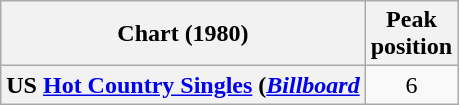<table class="wikitable sortable plainrowheaders">
<tr>
<th>Chart (1980)</th>
<th>Peak<br>position</th>
</tr>
<tr>
<th scope="row">US <a href='#'>Hot Country Singles</a> (<em><a href='#'>Billboard</a></em></th>
<td align="center">6</td>
</tr>
</table>
